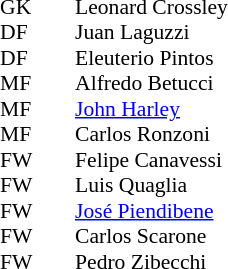<table cellspacing="0" cellpadding="0" style="font-size:90%; margin:0.2em auto;">
<tr>
<th width="25"></th>
<th width="25"></th>
</tr>
<tr>
<td>GK</td>
<td></td>
<td> Leonard Crossley</td>
</tr>
<tr>
<td>DF</td>
<td></td>
<td> Juan Laguzzi</td>
</tr>
<tr>
<td>DF</td>
<td></td>
<td> Eleuterio Pintos</td>
</tr>
<tr>
<td>MF</td>
<td></td>
<td> Alfredo Betucci</td>
</tr>
<tr>
<td>MF</td>
<td></td>
<td> <a href='#'>John Harley</a></td>
</tr>
<tr>
<td>MF</td>
<td></td>
<td> Carlos Ronzoni</td>
</tr>
<tr>
<td>FW</td>
<td></td>
<td> Felipe Canavessi</td>
</tr>
<tr>
<td>FW</td>
<td></td>
<td> Luis Quaglia</td>
</tr>
<tr>
<td>FW</td>
<td></td>
<td> <a href='#'>José Piendibene</a></td>
</tr>
<tr>
<td>FW</td>
<td></td>
<td> Carlos Scarone</td>
</tr>
<tr>
<td>FW</td>
<td></td>
<td> Pedro Zibecchi</td>
</tr>
</table>
